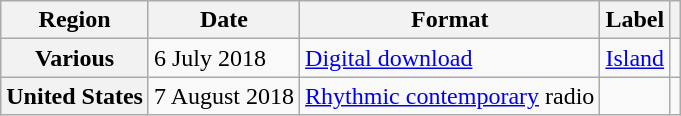<table class="wikitable plainrowheaders">
<tr>
<th scope="col">Region</th>
<th scope="col">Date</th>
<th scope="col">Format</th>
<th scope="col">Label</th>
<th scope="col"></th>
</tr>
<tr>
<th scope="row">Various</th>
<td>6 July 2018</td>
<td><a href='#'>Digital download</a></td>
<td><a href='#'>Island</a></td>
<td></td>
</tr>
<tr>
<th scope="row">United States</th>
<td>7 August 2018</td>
<td><a href='#'>Rhythmic contemporary</a> radio</td>
<td></td>
<td></td>
</tr>
</table>
